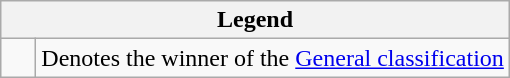<table class="wikitable">
<tr>
<th colspan=2>Legend</th>
</tr>
<tr>
<td>    </td>
<td>Denotes the winner of the <a href='#'>General classification</a></td>
</tr>
</table>
